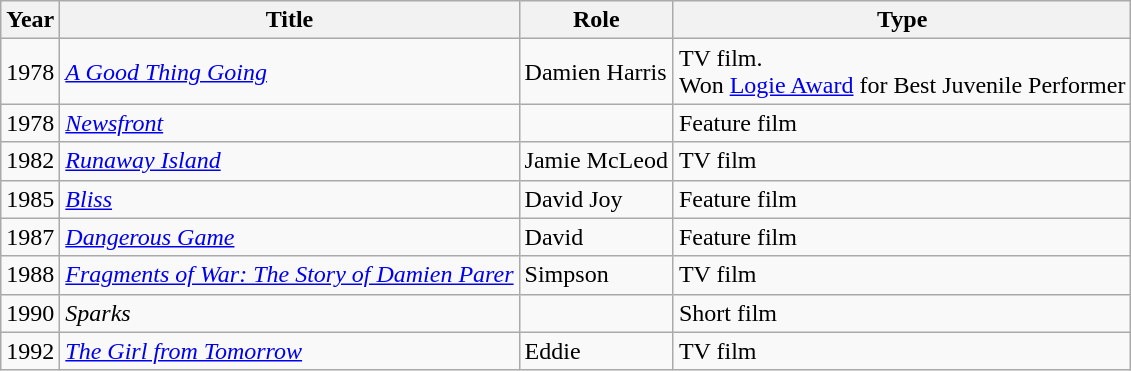<table class="wikitable">
<tr>
<th>Year</th>
<th>Title</th>
<th>Role</th>
<th>Type</th>
</tr>
<tr>
<td>1978</td>
<td><em><a href='#'>A Good Thing Going</a></em></td>
<td>Damien Harris</td>
<td>TV film.<br>Won <a href='#'>Logie Award</a> for Best Juvenile Performer</td>
</tr>
<tr>
<td>1978</td>
<td><em><a href='#'>Newsfront</a></em></td>
<td></td>
<td>Feature film</td>
</tr>
<tr>
<td>1982</td>
<td><em><a href='#'>Runaway Island</a></em></td>
<td>Jamie McLeod</td>
<td>TV film</td>
</tr>
<tr>
<td>1985</td>
<td><em><a href='#'>Bliss</a></em></td>
<td>David Joy</td>
<td>Feature film</td>
</tr>
<tr>
<td>1987</td>
<td><em><a href='#'>Dangerous Game</a></em></td>
<td>David</td>
<td>Feature film</td>
</tr>
<tr>
<td>1988</td>
<td><em><a href='#'>Fragments of War: The Story of Damien Parer</a></em></td>
<td>Simpson</td>
<td>TV film</td>
</tr>
<tr>
<td>1990</td>
<td><em>Sparks</em></td>
<td></td>
<td>Short film</td>
</tr>
<tr>
<td>1992</td>
<td><em><a href='#'>The Girl from Tomorrow</a></em></td>
<td>Eddie</td>
<td>TV film</td>
</tr>
</table>
